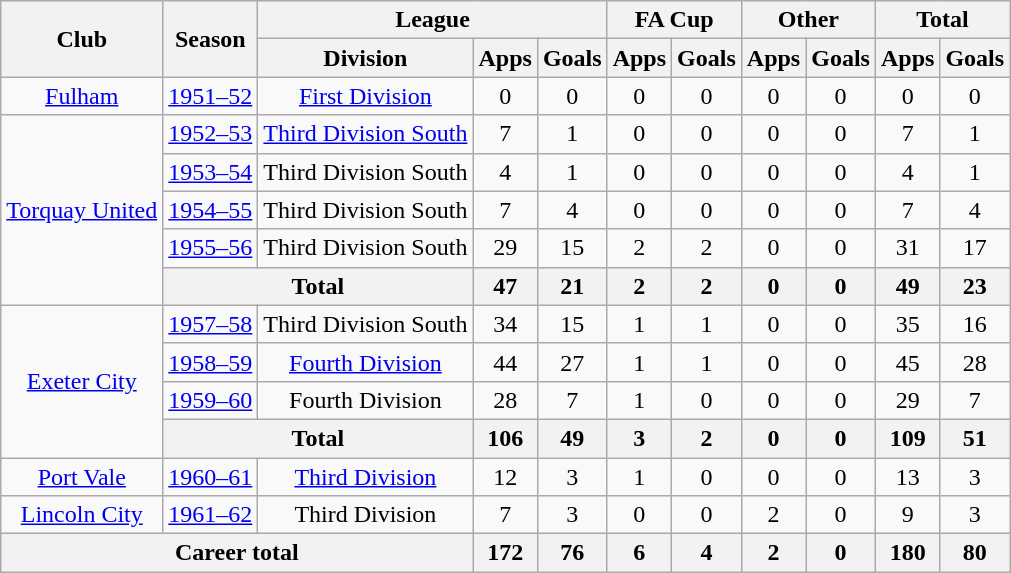<table class="wikitable" style="text-align: center;">
<tr>
<th rowspan="2">Club</th>
<th rowspan="2">Season</th>
<th colspan="3">League</th>
<th colspan="2">FA Cup</th>
<th colspan="2">Other</th>
<th colspan="2">Total</th>
</tr>
<tr>
<th>Division</th>
<th>Apps</th>
<th>Goals</th>
<th>Apps</th>
<th>Goals</th>
<th>Apps</th>
<th>Goals</th>
<th>Apps</th>
<th>Goals</th>
</tr>
<tr>
<td><a href='#'>Fulham</a></td>
<td><a href='#'>1951–52</a></td>
<td><a href='#'>First Division</a></td>
<td>0</td>
<td>0</td>
<td>0</td>
<td>0</td>
<td>0</td>
<td>0</td>
<td>0</td>
<td>0</td>
</tr>
<tr>
<td rowspan="5"><a href='#'>Torquay United</a></td>
<td><a href='#'>1952–53</a></td>
<td><a href='#'>Third Division South</a></td>
<td>7</td>
<td>1</td>
<td>0</td>
<td>0</td>
<td>0</td>
<td>0</td>
<td>7</td>
<td>1</td>
</tr>
<tr>
<td><a href='#'>1953–54</a></td>
<td>Third Division South</td>
<td>4</td>
<td>1</td>
<td>0</td>
<td>0</td>
<td>0</td>
<td>0</td>
<td>4</td>
<td>1</td>
</tr>
<tr>
<td><a href='#'>1954–55</a></td>
<td>Third Division South</td>
<td>7</td>
<td>4</td>
<td>0</td>
<td>0</td>
<td>0</td>
<td>0</td>
<td>7</td>
<td>4</td>
</tr>
<tr>
<td><a href='#'>1955–56</a></td>
<td>Third Division South</td>
<td>29</td>
<td>15</td>
<td>2</td>
<td>2</td>
<td>0</td>
<td>0</td>
<td>31</td>
<td>17</td>
</tr>
<tr>
<th colspan="2">Total</th>
<th>47</th>
<th>21</th>
<th>2</th>
<th>2</th>
<th>0</th>
<th>0</th>
<th>49</th>
<th>23</th>
</tr>
<tr>
<td rowspan="4"><a href='#'>Exeter City</a></td>
<td><a href='#'>1957–58</a></td>
<td>Third Division South</td>
<td>34</td>
<td>15</td>
<td>1</td>
<td>1</td>
<td>0</td>
<td>0</td>
<td>35</td>
<td>16</td>
</tr>
<tr>
<td><a href='#'>1958–59</a></td>
<td><a href='#'>Fourth Division</a></td>
<td>44</td>
<td>27</td>
<td>1</td>
<td>1</td>
<td>0</td>
<td>0</td>
<td>45</td>
<td>28</td>
</tr>
<tr>
<td><a href='#'>1959–60</a></td>
<td>Fourth Division</td>
<td>28</td>
<td>7</td>
<td>1</td>
<td>0</td>
<td>0</td>
<td>0</td>
<td>29</td>
<td>7</td>
</tr>
<tr>
<th colspan="2">Total</th>
<th>106</th>
<th>49</th>
<th>3</th>
<th>2</th>
<th>0</th>
<th>0</th>
<th>109</th>
<th>51</th>
</tr>
<tr>
<td><a href='#'>Port Vale</a></td>
<td><a href='#'>1960–61</a></td>
<td><a href='#'>Third Division</a></td>
<td>12</td>
<td>3</td>
<td>1</td>
<td>0</td>
<td>0</td>
<td>0</td>
<td>13</td>
<td>3</td>
</tr>
<tr>
<td><a href='#'>Lincoln City</a></td>
<td><a href='#'>1961–62</a></td>
<td>Third Division</td>
<td>7</td>
<td>3</td>
<td>0</td>
<td>0</td>
<td>2</td>
<td>0</td>
<td>9</td>
<td>3</td>
</tr>
<tr>
<th colspan="3">Career total</th>
<th>172</th>
<th>76</th>
<th>6</th>
<th>4</th>
<th>2</th>
<th>0</th>
<th>180</th>
<th>80</th>
</tr>
</table>
